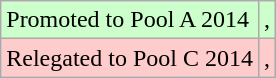<table class="wikitable">
<tr style="background-color:#cfc">
<td>Promoted to Pool A 2014</td>
<td>, </td>
</tr>
<tr style="background-color:#fcc">
<td>Relegated to Pool C 2014</td>
<td>, </td>
</tr>
</table>
